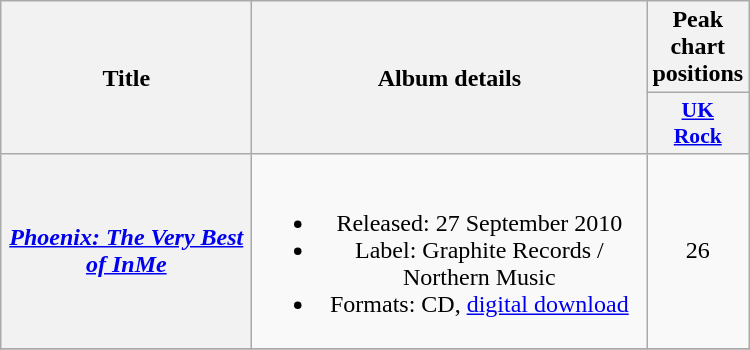<table class="wikitable plainrowheaders" style="text-align:center;">
<tr>
<th scope="col" rowspan="2" style="width:10em;">Title</th>
<th scope="col" rowspan="2" style="width:16em;">Album details</th>
<th scope="col" colspan="1">Peak chart positions</th>
</tr>
<tr>
<th scope="col" style="width:2.5em;font-size:90%;"><a href='#'>UK<br>Rock</a><br></th>
</tr>
<tr>
<th scope="row"><em><a href='#'>Phoenix: The Very Best of InMe</a></em></th>
<td><br><ul><li>Released: 27 September 2010</li><li>Label: Graphite Records / Northern Music</li><li>Formats: CD, <a href='#'>digital download</a></li></ul></td>
<td align="center">26</td>
</tr>
<tr>
</tr>
</table>
